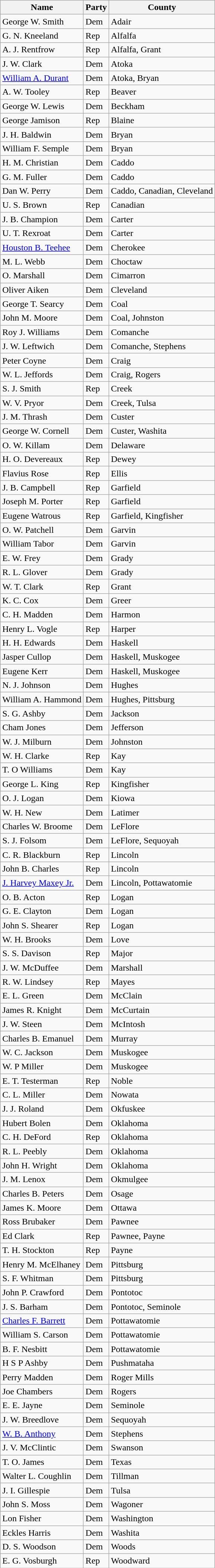<table class="wikitable sortable">
<tr>
<th>Name</th>
<th>Party</th>
<th>County</th>
</tr>
<tr>
<td>George W. Smith</td>
<td>Dem</td>
<td>Adair</td>
</tr>
<tr>
<td>G. N. Kneeland</td>
<td>Rep</td>
<td>Alfalfa</td>
</tr>
<tr>
<td>A. J. Rentfrow</td>
<td>Rep</td>
<td>Alfalfa, Grant</td>
</tr>
<tr>
<td>J. W. Clark</td>
<td>Dem</td>
<td>Atoka</td>
</tr>
<tr>
<td><a href='#'>William A. Durant</a></td>
<td>Dem</td>
<td>Atoka, Bryan</td>
</tr>
<tr>
<td>A. W. Tooley</td>
<td>Rep</td>
<td>Beaver</td>
</tr>
<tr>
<td>George W. Lewis</td>
<td>Dem</td>
<td>Beckham</td>
</tr>
<tr>
<td>George Jamison</td>
<td>Rep</td>
<td>Blaine</td>
</tr>
<tr>
<td>J. H. Baldwin</td>
<td>Dem</td>
<td>Bryan</td>
</tr>
<tr>
<td>William F. Semple</td>
<td>Dem</td>
<td>Bryan</td>
</tr>
<tr>
<td>H. M. Christian</td>
<td>Dem</td>
<td>Caddo</td>
</tr>
<tr>
<td>G. M. Fuller</td>
<td>Dem</td>
<td>Caddo</td>
</tr>
<tr>
<td>Dan W. Perry</td>
<td>Dem</td>
<td>Caddo, Canadian, Cleveland</td>
</tr>
<tr>
<td>U. S. Brown</td>
<td>Rep</td>
<td>Canadian</td>
</tr>
<tr>
<td>J. B. Champion</td>
<td>Dem</td>
<td>Carter</td>
</tr>
<tr>
<td>U. T. Rexroat</td>
<td>Dem</td>
<td>Carter</td>
</tr>
<tr>
<td><a href='#'>Houston B. Teehee</a></td>
<td>Dem</td>
<td>Cherokee</td>
</tr>
<tr>
<td>M. L. Webb</td>
<td>Dem</td>
<td>Choctaw</td>
</tr>
<tr>
<td>O. Marshall</td>
<td>Dem</td>
<td>Cimarron</td>
</tr>
<tr>
<td>Oliver Aiken</td>
<td>Dem</td>
<td>Cleveland</td>
</tr>
<tr>
<td>George T. Searcy</td>
<td>Dem</td>
<td>Coal</td>
</tr>
<tr>
<td>John M. Moore</td>
<td>Dem</td>
<td>Coal, Johnston</td>
</tr>
<tr>
<td>Roy J. Williams</td>
<td>Dem</td>
<td>Comanche</td>
</tr>
<tr>
<td>J. W. Leftwich</td>
<td>Dem</td>
<td>Comanche, Stephens</td>
</tr>
<tr>
<td>Peter Coyne</td>
<td>Dem</td>
<td>Craig</td>
</tr>
<tr>
<td>W. L. Jeffords</td>
<td>Dem</td>
<td>Craig, Rogers</td>
</tr>
<tr>
<td>S. J. Smith</td>
<td>Rep</td>
<td>Creek</td>
</tr>
<tr>
<td>W. V. Pryor</td>
<td>Dem</td>
<td>Creek, Tulsa</td>
</tr>
<tr>
<td>J. M. Thrash</td>
<td>Dem</td>
<td>Custer</td>
</tr>
<tr>
<td>George W. Cornell</td>
<td>Dem</td>
<td>Custer, Washita</td>
</tr>
<tr>
<td>O. W. Killam</td>
<td>Dem</td>
<td>Delaware</td>
</tr>
<tr>
<td>H. O. Devereaux</td>
<td>Rep</td>
<td>Dewey</td>
</tr>
<tr>
<td>Flavius Rose</td>
<td>Rep</td>
<td>Ellis</td>
</tr>
<tr>
<td>J. B. Campbell</td>
<td>Rep</td>
<td>Garfield</td>
</tr>
<tr>
<td>Joseph M. Porter</td>
<td>Rep</td>
<td>Garfield</td>
</tr>
<tr>
<td>Eugene Watrous</td>
<td>Rep</td>
<td>Garfield, Kingfisher</td>
</tr>
<tr>
<td>O. W. Patchell</td>
<td>Dem</td>
<td>Garvin</td>
</tr>
<tr>
<td>William Tabor</td>
<td>Dem</td>
<td>Garvin</td>
</tr>
<tr>
<td>E. W. Frey</td>
<td>Dem</td>
<td>Grady</td>
</tr>
<tr>
<td>R. L. Glover</td>
<td>Dem</td>
<td>Grady</td>
</tr>
<tr>
<td>W. T. Clark</td>
<td>Rep</td>
<td>Grant</td>
</tr>
<tr>
<td>K. C. Cox</td>
<td>Dem</td>
<td>Greer</td>
</tr>
<tr>
<td>C. H. Madden</td>
<td>Dem</td>
<td>Harmon</td>
</tr>
<tr>
<td>Henry L. Vogle</td>
<td>Rep</td>
<td>Harper</td>
</tr>
<tr>
<td>H. H. Edwards</td>
<td>Dem</td>
<td>Haskell</td>
</tr>
<tr>
<td>Jasper Cullop</td>
<td>Dem</td>
<td>Haskell, Muskogee</td>
</tr>
<tr>
<td>Eugene Kerr</td>
<td>Dem</td>
<td>Haskell, Muskogee</td>
</tr>
<tr>
<td>N. J. Johnson</td>
<td>Dem</td>
<td>Hughes</td>
</tr>
<tr>
<td>William A. Hammond</td>
<td>Dem</td>
<td>Hughes, Pittsburg</td>
</tr>
<tr>
<td>S. G. Ashby</td>
<td>Dem</td>
<td>Jackson</td>
</tr>
<tr>
<td>Cham Jones</td>
<td>Dem</td>
<td>Jefferson</td>
</tr>
<tr>
<td>W. J. Milburn</td>
<td>Dem</td>
<td>Johnston</td>
</tr>
<tr>
<td>W. H. Clarke</td>
<td>Rep</td>
<td>Kay</td>
</tr>
<tr>
<td>T. O Williams</td>
<td>Dem</td>
<td>Kay</td>
</tr>
<tr>
<td>George L. King</td>
<td>Rep</td>
<td>Kingfisher</td>
</tr>
<tr>
<td>O. J. Logan</td>
<td>Dem</td>
<td>Kiowa</td>
</tr>
<tr>
<td>W. H. New</td>
<td>Dem</td>
<td>Latimer</td>
</tr>
<tr>
<td>Charles W. Broome</td>
<td>Dem</td>
<td>LeFlore</td>
</tr>
<tr>
<td>S. J. Folsom</td>
<td>Dem</td>
<td>LeFlore, Sequoyah</td>
</tr>
<tr>
<td>C. R. Blackburn</td>
<td>Rep</td>
<td>Lincoln</td>
</tr>
<tr>
<td>John B. Charles</td>
<td>Rep</td>
<td>Lincoln</td>
</tr>
<tr>
<td><a href='#'>J. Harvey Maxey Jr.</a></td>
<td>Dem</td>
<td>Lincoln, Pottawatomie</td>
</tr>
<tr>
<td>O. B. Acton</td>
<td>Rep</td>
<td>Logan</td>
</tr>
<tr>
<td>G. E. Clayton</td>
<td>Dem</td>
<td>Logan</td>
</tr>
<tr>
<td>John S. Shearer</td>
<td>Rep</td>
<td>Logan</td>
</tr>
<tr>
<td>W. H. Brooks</td>
<td>Dem</td>
<td>Love</td>
</tr>
<tr>
<td>S. S. Davison</td>
<td>Rep</td>
<td>Major</td>
</tr>
<tr>
<td>J. W. McDuffee</td>
<td>Dem</td>
<td>Marshall</td>
</tr>
<tr>
<td>R. W. Lindsey</td>
<td>Rep</td>
<td>Mayes</td>
</tr>
<tr>
<td>E. L. Green</td>
<td>Dem</td>
<td>McClain</td>
</tr>
<tr>
<td>James R. Knight</td>
<td>Dem</td>
<td>McCurtain</td>
</tr>
<tr>
<td>J. W. Steen</td>
<td>Dem</td>
<td>McIntosh</td>
</tr>
<tr>
<td>Charles B. Emanuel</td>
<td>Dem</td>
<td>Murray</td>
</tr>
<tr>
<td>W. C. Jackson</td>
<td>Dem</td>
<td>Muskogee</td>
</tr>
<tr>
<td>W. P Miller</td>
<td>Dem</td>
<td>Muskogee</td>
</tr>
<tr>
<td>E. T. Testerman</td>
<td>Rep</td>
<td>Noble</td>
</tr>
<tr>
<td>C. L. Miller</td>
<td>Dem</td>
<td>Nowata</td>
</tr>
<tr>
<td>J. J. Roland</td>
<td>Dem</td>
<td>Okfuskee</td>
</tr>
<tr>
<td>Hubert Bolen</td>
<td>Dem</td>
<td>Oklahoma</td>
</tr>
<tr>
<td>C. H. DeFord</td>
<td>Rep</td>
<td>Oklahoma</td>
</tr>
<tr>
<td>R. L. Peebly</td>
<td>Dem</td>
<td>Oklahoma</td>
</tr>
<tr>
<td>John H. Wright</td>
<td>Dem</td>
<td>Oklahoma</td>
</tr>
<tr>
<td>J. M. Lenox</td>
<td>Dem</td>
<td>Okmulgee</td>
</tr>
<tr>
<td>Charles B. Peters</td>
<td>Dem</td>
<td>Osage</td>
</tr>
<tr>
<td>James K. Moore</td>
<td>Dem</td>
<td>Ottawa</td>
</tr>
<tr>
<td>Ross Brubaker</td>
<td>Dem</td>
<td>Pawnee</td>
</tr>
<tr>
<td>Ed Clark</td>
<td>Rep</td>
<td>Pawnee, Payne</td>
</tr>
<tr>
<td>T. H. Stockton</td>
<td>Rep</td>
<td>Payne</td>
</tr>
<tr>
<td>Henry M. McElhaney</td>
<td>Dem</td>
<td>Pittsburg</td>
</tr>
<tr>
<td>S. F. Whitman</td>
<td>Dem</td>
<td>Pittsburg</td>
</tr>
<tr>
<td>John P. Crawford</td>
<td>Dem</td>
<td>Pontotoc</td>
</tr>
<tr>
<td>J. S. Barham</td>
<td>Dem</td>
<td>Pontotoc, Seminole</td>
</tr>
<tr>
<td><a href='#'>Charles F. Barrett</a></td>
<td>Dem</td>
<td>Pottawatomie</td>
</tr>
<tr>
<td>William S. Carson</td>
<td>Dem</td>
<td>Pottawatomie</td>
</tr>
<tr>
<td>B. F. Nesbitt</td>
<td>Dem</td>
<td>Pottawatomie</td>
</tr>
<tr>
<td>H S P Ashby</td>
<td>Dem</td>
<td>Pushmataha</td>
</tr>
<tr>
<td>Perry Madden</td>
<td>Dem</td>
<td>Roger Mills</td>
</tr>
<tr>
<td>Joe Chambers</td>
<td>Dem</td>
<td>Rogers</td>
</tr>
<tr>
<td>E. E. Jayne</td>
<td>Dem</td>
<td>Seminole</td>
</tr>
<tr>
<td>J. W. Breedlove</td>
<td>Dem</td>
<td>Sequoyah</td>
</tr>
<tr>
<td><a href='#'>W. B. Anthony</a></td>
<td>Dem</td>
<td>Stephens</td>
</tr>
<tr>
<td>J. V. McClintic</td>
<td>Dem</td>
<td>Swanson</td>
</tr>
<tr>
<td>T. O. James</td>
<td>Dem</td>
<td>Texas</td>
</tr>
<tr>
<td>Walter L. Coughlin</td>
<td>Dem</td>
<td>Tillman</td>
</tr>
<tr>
<td>J. I. Gillespie</td>
<td>Dem</td>
<td>Tulsa</td>
</tr>
<tr>
<td>John S. Moss</td>
<td>Dem</td>
<td>Wagoner</td>
</tr>
<tr>
<td>Lon Fisher</td>
<td>Dem</td>
<td>Washington</td>
</tr>
<tr>
<td>Eckles Harris</td>
<td>Dem</td>
<td>Washita</td>
</tr>
<tr>
<td>D. S. Woodson</td>
<td>Dem</td>
<td>Woods</td>
</tr>
<tr>
<td>E. G. Vosburgh</td>
<td>Rep</td>
<td>Woodward</td>
</tr>
</table>
